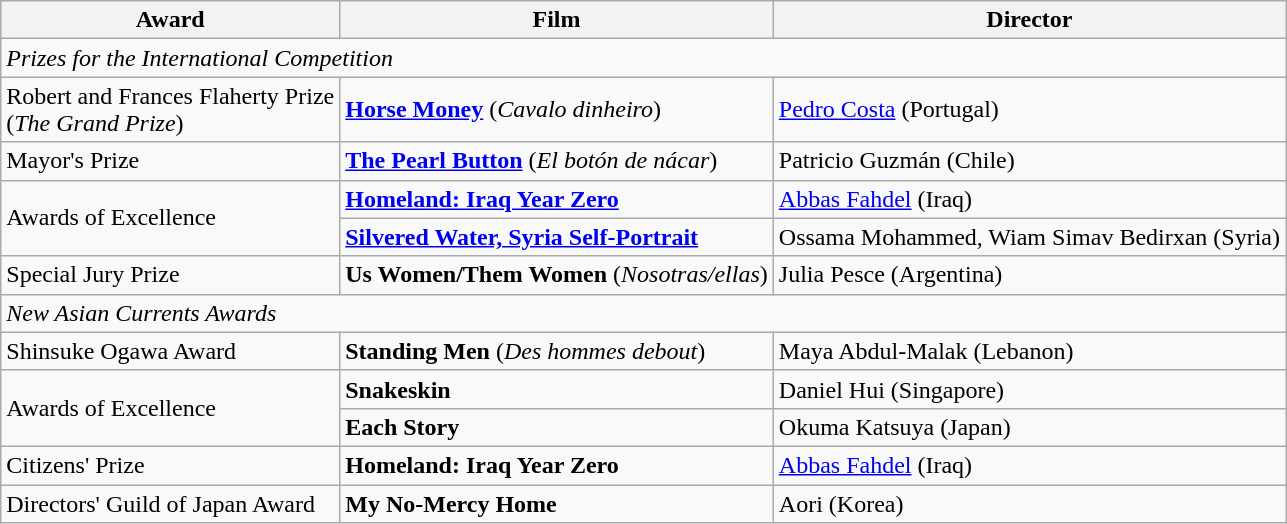<table class="wikitable">
<tr>
<th>Award</th>
<th>Film</th>
<th>Director</th>
</tr>
<tr>
<td colspan="3"><em>Prizes for the International Competition</em></td>
</tr>
<tr>
<td>Robert and Frances Flaherty Prize<br>(<em>The Grand Prize</em>)</td>
<td><strong><a href='#'>Horse Money</a></strong> (<em>Cavalo dinheiro</em>)</td>
<td><a href='#'>Pedro Costa</a> (Portugal)</td>
</tr>
<tr>
<td>Mayor's Prize<br></td>
<td><strong><a href='#'>The Pearl Button</a></strong> (<em>El botón de nácar</em>)</td>
<td>Patricio Guzmán (Chile)</td>
</tr>
<tr>
<td rowspan="2">Awards of Excellence</td>
<td><strong><a href='#'>Homeland: Iraq Year Zero</a></strong></td>
<td><a href='#'>Abbas Fahdel</a> (Iraq)</td>
</tr>
<tr>
<td><strong><a href='#'>Silvered Water, Syria Self-Portrait</a></strong></td>
<td>Ossama Mohammed, Wiam Simav Bedirxan (Syria)</td>
</tr>
<tr>
<td>Special Jury Prize</td>
<td><strong>Us Women/Them Women</strong> (<em>Nosotras/ellas</em>)</td>
<td>Julia Pesce (Argentina)</td>
</tr>
<tr>
<td colspan="3"><em>New Asian Currents Awards</em></td>
</tr>
<tr>
<td>Shinsuke Ogawa Award</td>
<td><strong>Standing Men</strong> (<em>Des hommes debout</em>)</td>
<td>Maya Abdul-Malak (Lebanon)</td>
</tr>
<tr>
<td rowspan="2">Awards of Excellence</td>
<td><strong>Snakeskin</strong></td>
<td>Daniel Hui (Singapore)</td>
</tr>
<tr>
<td><strong>Each Story</strong></td>
<td>Okuma Katsuya (Japan)</td>
</tr>
<tr>
<td>Citizens' Prize</td>
<td><strong>Homeland: Iraq Year Zero</strong></td>
<td><a href='#'>Abbas Fahdel</a> (Iraq)</td>
</tr>
<tr>
<td>Directors' Guild of Japan Award</td>
<td><strong>My No-Mercy Home</strong></td>
<td>Aori (Korea)</td>
</tr>
</table>
